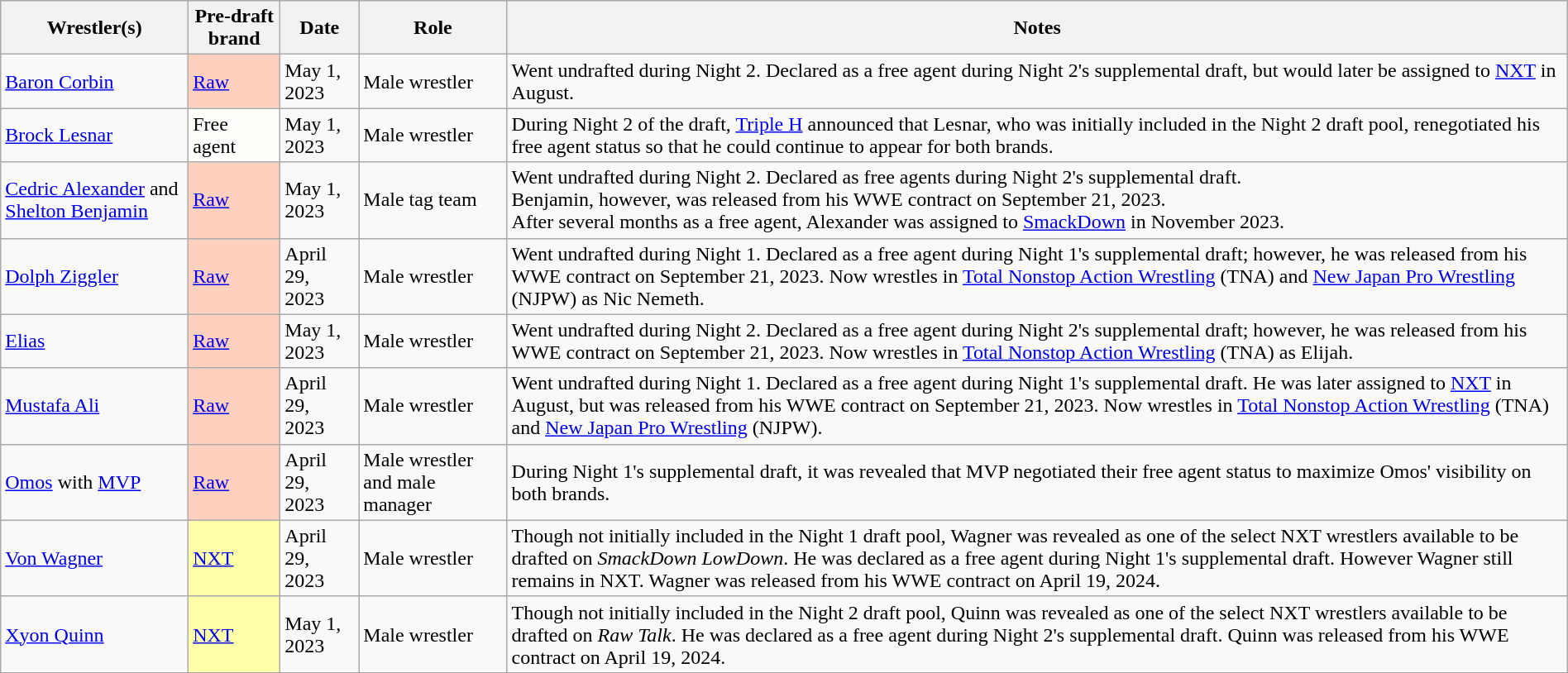<table class="wikitable sortable" style="width:100%">
<tr>
<th>Wrestler(s)</th>
<th>Pre-draft brand</th>
<th>Date</th>
<th>Role</th>
<th>Notes</th>
</tr>
<tr>
<td><a href='#'>Baron Corbin</a></td>
<td style="background:#ffd0bd"><a href='#'>Raw</a></td>
<td>May 1, 2023</td>
<td>Male wrestler</td>
<td>Went undrafted during Night 2. Declared as a free agent during Night 2's supplemental draft, but would later be assigned to <a href='#'>NXT</a> in August.</td>
</tr>
<tr>
<td><a href='#'>Brock Lesnar</a></td>
<td style="background:#FEFEFA">Free agent</td>
<td>May 1, 2023</td>
<td>Male wrestler</td>
<td>During Night 2 of the draft, <a href='#'>Triple H</a> announced that Lesnar, who was initially included in the Night 2 draft pool, renegotiated his free agent status so that he could continue to appear for both brands.</td>
</tr>
<tr>
<td><a href='#'>Cedric Alexander</a> and <a href='#'>Shelton Benjamin</a></td>
<td style="background:#ffd0bd"><a href='#'>Raw</a></td>
<td>May 1, 2023</td>
<td>Male tag team</td>
<td>Went undrafted during Night 2. Declared as free agents during Night 2's supplemental draft.<br>Benjamin, however, was released from his WWE contract on September 21, 2023.<br>After several months as a free agent, Alexander was assigned to <a href='#'>SmackDown</a> in November 2023.</td>
</tr>
<tr>
<td><a href='#'>Dolph Ziggler</a></td>
<td style="background:#ffd0bd"><a href='#'>Raw</a></td>
<td>April 29, 2023</td>
<td>Male wrestler</td>
<td>Went undrafted during Night 1. Declared as a free agent during Night 1's supplemental draft; however, he was released from his WWE contract on September 21, 2023. Now wrestles in <a href='#'>Total Nonstop Action Wrestling</a> (TNA) and <a href='#'>New Japan Pro Wrestling</a> (NJPW) as Nic Nemeth.</td>
</tr>
<tr>
<td><a href='#'>Elias</a></td>
<td style="background:#ffd0bd"><a href='#'>Raw</a></td>
<td>May 1, 2023</td>
<td>Male wrestler</td>
<td>Went undrafted during Night 2. Declared as a free agent during Night 2's supplemental draft; however, he was released from his WWE contract on September 21, 2023. Now wrestles in <a href='#'>Total Nonstop Action Wrestling</a> (TNA) as Elijah.</td>
</tr>
<tr>
<td><a href='#'>Mustafa Ali</a></td>
<td style="background:#ffd0bd"><a href='#'>Raw</a></td>
<td>April 29, 2023</td>
<td>Male wrestler</td>
<td>Went undrafted during Night 1. Declared as a free agent during Night 1's supplemental draft. He was later assigned to <a href='#'>NXT</a> in August, but was released from his WWE contract on September 21, 2023. Now wrestles in <a href='#'>Total Nonstop Action Wrestling</a> (TNA) and <a href='#'>New Japan Pro Wrestling</a> (NJPW).</td>
</tr>
<tr>
<td><a href='#'>Omos</a> with <a href='#'>MVP</a></td>
<td style="background:#ffd0bd"><a href='#'>Raw</a></td>
<td>April 29, 2023</td>
<td>Male wrestler and male manager</td>
<td>During Night 1's supplemental draft, it was revealed that MVP negotiated their free agent status to maximize Omos' visibility on both brands.</td>
</tr>
<tr>
<td><a href='#'>Von Wagner</a></td>
<td style="background:#ffa;"><a href='#'>NXT</a></td>
<td>April 29, 2023</td>
<td>Male wrestler</td>
<td>Though not initially included in the Night 1 draft pool, Wagner was revealed as one of the select NXT wrestlers available to be drafted on <em>SmackDown LowDown</em>. He was declared as a free agent during Night 1's supplemental draft. However Wagner still remains in NXT. Wagner was released from his WWE contract on April 19, 2024.</td>
</tr>
<tr>
<td><a href='#'>Xyon Quinn</a></td>
<td style="background:#ffa;"><a href='#'>NXT</a></td>
<td>May 1, 2023</td>
<td>Male wrestler</td>
<td>Though not initially included in the Night 2 draft pool, Quinn was revealed as one of the select NXT wrestlers available to be drafted on <em>Raw Talk</em>. He was declared as a free agent during Night 2's supplemental draft. Quinn was released from his WWE contract on April 19, 2024.</td>
</tr>
</table>
